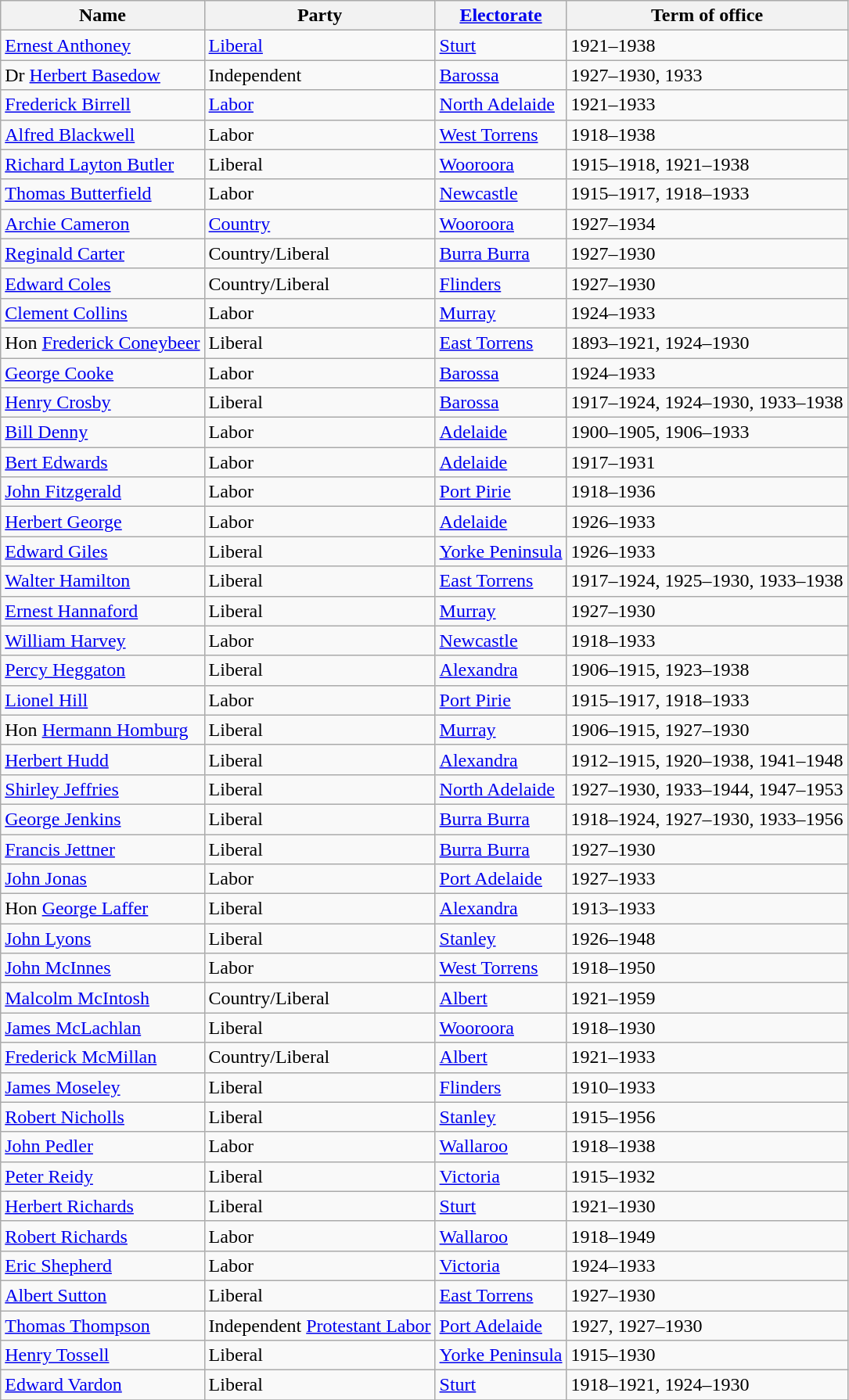<table class="wikitable sortable">
<tr>
<th>Name</th>
<th>Party</th>
<th><a href='#'>Electorate</a></th>
<th>Term of office</th>
</tr>
<tr>
<td><a href='#'>Ernest Anthoney</a></td>
<td><a href='#'>Liberal</a></td>
<td><a href='#'>Sturt</a></td>
<td>1921–1938</td>
</tr>
<tr>
<td>Dr <a href='#'>Herbert Basedow</a></td>
<td>Independent</td>
<td><a href='#'>Barossa</a></td>
<td>1927–1930, 1933</td>
</tr>
<tr>
<td><a href='#'>Frederick Birrell</a></td>
<td><a href='#'>Labor</a></td>
<td><a href='#'>North Adelaide</a></td>
<td>1921–1933</td>
</tr>
<tr>
<td><a href='#'>Alfred Blackwell</a></td>
<td>Labor</td>
<td><a href='#'>West Torrens</a></td>
<td>1918–1938</td>
</tr>
<tr>
<td><a href='#'>Richard Layton Butler</a></td>
<td>Liberal</td>
<td><a href='#'>Wooroora</a></td>
<td>1915–1918, 1921–1938</td>
</tr>
<tr>
<td><a href='#'>Thomas Butterfield</a></td>
<td>Labor</td>
<td><a href='#'>Newcastle</a></td>
<td>1915–1917, 1918–1933</td>
</tr>
<tr>
<td><a href='#'>Archie Cameron</a></td>
<td><a href='#'>Country</a></td>
<td><a href='#'>Wooroora</a></td>
<td>1927–1934</td>
</tr>
<tr>
<td><a href='#'>Reginald Carter</a></td>
<td>Country/Liberal </td>
<td><a href='#'>Burra Burra</a></td>
<td>1927–1930</td>
</tr>
<tr>
<td><a href='#'>Edward Coles</a></td>
<td>Country/Liberal </td>
<td><a href='#'>Flinders</a></td>
<td>1927–1930</td>
</tr>
<tr>
<td><a href='#'>Clement Collins</a></td>
<td>Labor</td>
<td><a href='#'>Murray</a></td>
<td>1924–1933</td>
</tr>
<tr>
<td>Hon <a href='#'>Frederick Coneybeer</a></td>
<td>Liberal</td>
<td><a href='#'>East Torrens</a></td>
<td>1893–1921, 1924–1930</td>
</tr>
<tr>
<td><a href='#'>George Cooke</a></td>
<td>Labor</td>
<td><a href='#'>Barossa</a></td>
<td>1924–1933</td>
</tr>
<tr>
<td><a href='#'>Henry Crosby</a></td>
<td>Liberal</td>
<td><a href='#'>Barossa</a></td>
<td>1917–1924, 1924–1930, 1933–1938</td>
</tr>
<tr>
<td><a href='#'>Bill Denny</a></td>
<td>Labor</td>
<td><a href='#'>Adelaide</a></td>
<td>1900–1905, 1906–1933</td>
</tr>
<tr>
<td><a href='#'>Bert Edwards</a></td>
<td>Labor</td>
<td><a href='#'>Adelaide</a></td>
<td>1917–1931</td>
</tr>
<tr>
<td><a href='#'>John Fitzgerald</a></td>
<td>Labor</td>
<td><a href='#'>Port Pirie</a></td>
<td>1918–1936</td>
</tr>
<tr>
<td><a href='#'>Herbert George</a></td>
<td>Labor</td>
<td><a href='#'>Adelaide</a></td>
<td>1926–1933</td>
</tr>
<tr>
<td><a href='#'>Edward Giles</a></td>
<td>Liberal</td>
<td><a href='#'>Yorke Peninsula</a></td>
<td>1926–1933</td>
</tr>
<tr>
<td><a href='#'>Walter Hamilton</a></td>
<td>Liberal</td>
<td><a href='#'>East Torrens</a></td>
<td>1917–1924, 1925–1930, 1933–1938</td>
</tr>
<tr>
<td><a href='#'>Ernest Hannaford</a></td>
<td>Liberal</td>
<td><a href='#'>Murray</a></td>
<td>1927–1930</td>
</tr>
<tr>
<td><a href='#'>William Harvey</a></td>
<td>Labor</td>
<td><a href='#'>Newcastle</a></td>
<td>1918–1933</td>
</tr>
<tr>
<td><a href='#'>Percy Heggaton</a></td>
<td>Liberal</td>
<td><a href='#'>Alexandra</a></td>
<td>1906–1915, 1923–1938</td>
</tr>
<tr>
<td><a href='#'>Lionel Hill</a></td>
<td>Labor</td>
<td><a href='#'>Port Pirie</a></td>
<td>1915–1917, 1918–1933</td>
</tr>
<tr>
<td>Hon <a href='#'>Hermann Homburg</a></td>
<td>Liberal</td>
<td><a href='#'>Murray</a></td>
<td>1906–1915, 1927–1930</td>
</tr>
<tr>
<td><a href='#'>Herbert Hudd</a></td>
<td>Liberal</td>
<td><a href='#'>Alexandra</a></td>
<td>1912–1915, 1920–1938, 1941–1948</td>
</tr>
<tr>
<td><a href='#'>Shirley Jeffries</a></td>
<td>Liberal</td>
<td><a href='#'>North Adelaide</a></td>
<td>1927–1930, 1933–1944, 1947–1953</td>
</tr>
<tr>
<td><a href='#'>George Jenkins</a></td>
<td>Liberal</td>
<td><a href='#'>Burra Burra</a></td>
<td>1918–1924, 1927–1930, 1933–1956</td>
</tr>
<tr>
<td><a href='#'>Francis Jettner</a></td>
<td>Liberal</td>
<td><a href='#'>Burra Burra</a></td>
<td>1927–1930</td>
</tr>
<tr>
<td><a href='#'>John Jonas</a></td>
<td>Labor</td>
<td><a href='#'>Port Adelaide</a></td>
<td>1927–1933</td>
</tr>
<tr>
<td>Hon <a href='#'>George Laffer</a></td>
<td>Liberal</td>
<td><a href='#'>Alexandra</a></td>
<td>1913–1933</td>
</tr>
<tr>
<td><a href='#'>John Lyons</a></td>
<td>Liberal</td>
<td><a href='#'>Stanley</a></td>
<td>1926–1948</td>
</tr>
<tr>
<td><a href='#'>John McInnes</a></td>
<td>Labor</td>
<td><a href='#'>West Torrens</a></td>
<td>1918–1950</td>
</tr>
<tr>
<td><a href='#'>Malcolm McIntosh</a></td>
<td>Country/Liberal </td>
<td><a href='#'>Albert</a></td>
<td>1921–1959</td>
</tr>
<tr>
<td><a href='#'>James McLachlan</a> </td>
<td>Liberal</td>
<td><a href='#'>Wooroora</a></td>
<td>1918–1930</td>
</tr>
<tr>
<td><a href='#'>Frederick McMillan</a></td>
<td>Country/Liberal </td>
<td><a href='#'>Albert</a></td>
<td>1921–1933</td>
</tr>
<tr>
<td><a href='#'>James Moseley</a></td>
<td>Liberal</td>
<td><a href='#'>Flinders</a></td>
<td>1910–1933</td>
</tr>
<tr>
<td><a href='#'>Robert Nicholls</a></td>
<td>Liberal</td>
<td><a href='#'>Stanley</a></td>
<td>1915–1956</td>
</tr>
<tr>
<td><a href='#'>John Pedler</a></td>
<td>Labor</td>
<td><a href='#'>Wallaroo</a></td>
<td>1918–1938</td>
</tr>
<tr>
<td><a href='#'>Peter Reidy</a></td>
<td>Liberal</td>
<td><a href='#'>Victoria</a></td>
<td>1915–1932</td>
</tr>
<tr>
<td><a href='#'>Herbert Richards</a></td>
<td>Liberal</td>
<td><a href='#'>Sturt</a></td>
<td>1921–1930</td>
</tr>
<tr>
<td><a href='#'>Robert Richards</a></td>
<td>Labor</td>
<td><a href='#'>Wallaroo</a></td>
<td>1918–1949</td>
</tr>
<tr>
<td><a href='#'>Eric Shepherd</a></td>
<td>Labor</td>
<td><a href='#'>Victoria</a></td>
<td>1924–1933</td>
</tr>
<tr>
<td><a href='#'>Albert Sutton</a></td>
<td>Liberal</td>
<td><a href='#'>East Torrens</a></td>
<td>1927–1930</td>
</tr>
<tr>
<td><a href='#'>Thomas Thompson</a> </td>
<td>Independent <a href='#'>Protestant Labor</a></td>
<td><a href='#'>Port Adelaide</a></td>
<td>1927, 1927–1930</td>
</tr>
<tr>
<td><a href='#'>Henry Tossell</a></td>
<td>Liberal</td>
<td><a href='#'>Yorke Peninsula</a></td>
<td>1915–1930</td>
</tr>
<tr>
<td><a href='#'>Edward Vardon</a></td>
<td>Liberal</td>
<td><a href='#'>Sturt</a></td>
<td>1918–1921, 1924–1930</td>
</tr>
<tr>
</tr>
</table>
